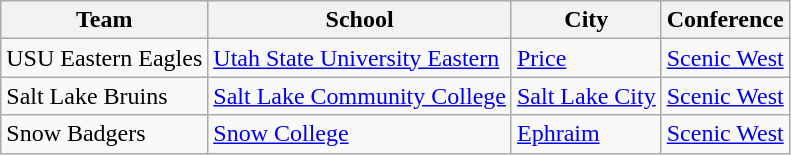<table class="sortable wikitable">
<tr>
<th>Team</th>
<th>School</th>
<th>City</th>
<th>Conference</th>
</tr>
<tr>
<td>USU Eastern Eagles</td>
<td><a href='#'>Utah State University Eastern</a></td>
<td><a href='#'>Price</a></td>
<td><a href='#'>Scenic West</a></td>
</tr>
<tr>
<td>Salt Lake Bruins</td>
<td><a href='#'>Salt Lake Community College</a></td>
<td><a href='#'>Salt Lake City</a></td>
<td><a href='#'>Scenic West</a></td>
</tr>
<tr>
<td>Snow Badgers</td>
<td><a href='#'>Snow College</a></td>
<td><a href='#'>Ephraim</a></td>
<td><a href='#'>Scenic West</a></td>
</tr>
</table>
